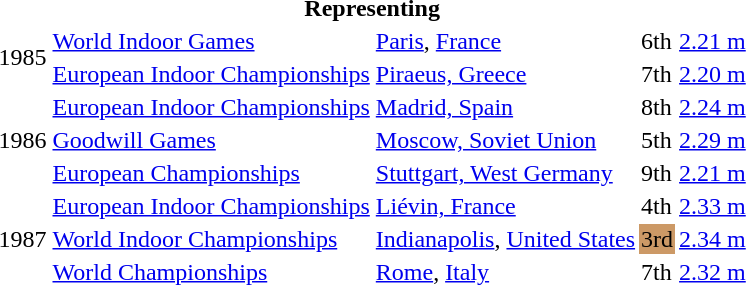<table>
<tr>
<th colspan="5">Representing </th>
</tr>
<tr>
<td rowspan=2>1985</td>
<td><a href='#'>World Indoor Games</a></td>
<td><a href='#'>Paris</a>, <a href='#'>France</a></td>
<td>6th</td>
<td><a href='#'>2.21 m</a></td>
</tr>
<tr>
<td><a href='#'>European Indoor Championships</a></td>
<td><a href='#'>Piraeus, Greece</a></td>
<td>7th</td>
<td><a href='#'>2.20 m</a></td>
</tr>
<tr>
<td rowspan=3>1986</td>
<td><a href='#'>European Indoor Championships</a></td>
<td><a href='#'>Madrid, Spain</a></td>
<td>8th</td>
<td><a href='#'>2.24 m</a></td>
</tr>
<tr>
<td><a href='#'>Goodwill Games</a></td>
<td><a href='#'>Moscow, Soviet Union</a></td>
<td>5th</td>
<td><a href='#'>2.29 m</a></td>
</tr>
<tr>
<td><a href='#'>European Championships</a></td>
<td><a href='#'>Stuttgart, West Germany</a></td>
<td>9th</td>
<td><a href='#'>2.21 m</a></td>
</tr>
<tr>
<td rowspan=3>1987</td>
<td><a href='#'>European Indoor Championships</a></td>
<td><a href='#'>Liévin, France</a></td>
<td>4th</td>
<td><a href='#'>2.33 m</a></td>
</tr>
<tr>
<td><a href='#'>World Indoor Championships</a></td>
<td><a href='#'>Indianapolis</a>, <a href='#'>United States</a></td>
<td bgcolor="cc9966">3rd</td>
<td><a href='#'>2.34 m</a></td>
</tr>
<tr>
<td><a href='#'>World Championships</a></td>
<td><a href='#'>Rome</a>, <a href='#'>Italy</a></td>
<td>7th</td>
<td><a href='#'>2.32 m</a></td>
</tr>
</table>
